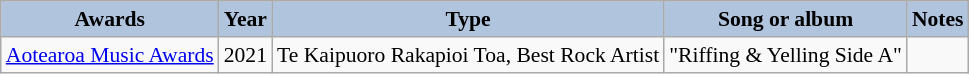<table class="wikitable" style="font-size:90%">
<tr style="text-align:center;">
<th style="background:#B0C4DE;">Awards</th>
<th style="background:#B0C4DE;">Year</th>
<th style="background:#B0C4DE;">Type</th>
<th style="background:#B0C4DE;">Song or album</th>
<th style="background:#B0C4DE;">Notes</th>
</tr>
<tr>
<td rowspan=3><a href='#'>Aotearoa Music Awards</a></td>
<td rowspan=3>2021</td>
<td>Te Kaipuoro Rakapioi Toa, Best Rock Artist</td>
<td>"Riffing & Yelling Side A"</td>
<td></td>
</tr>
</table>
